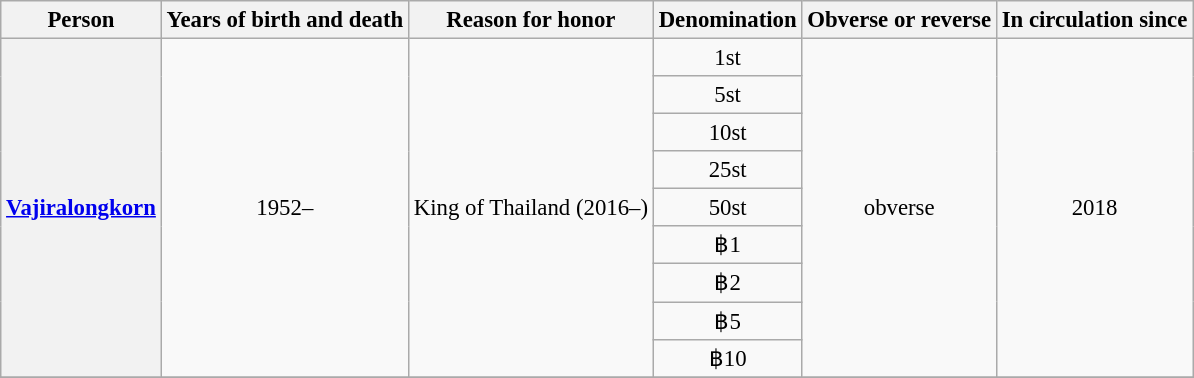<table class="wikitable" style="font-size:95%; text-align:center;">
<tr>
<th>Person</th>
<th>Years of birth and death</th>
<th>Reason for honor</th>
<th>Denomination</th>
<th>Obverse or reverse</th>
<th>In circulation since</th>
</tr>
<tr>
<th rowspan="9"><a href='#'>Vajiralongkorn</a></th>
<td rowspan="9">1952–</td>
<td rowspan="9">King of Thailand (2016–)</td>
<td>1st</td>
<td rowspan="9">obverse</td>
<td rowspan="9">2018</td>
</tr>
<tr>
<td>5st</td>
</tr>
<tr>
<td>10st</td>
</tr>
<tr>
<td>25st</td>
</tr>
<tr>
<td>50st</td>
</tr>
<tr>
<td>฿1</td>
</tr>
<tr>
<td>฿2</td>
</tr>
<tr>
<td>฿5</td>
</tr>
<tr>
<td>฿10</td>
</tr>
<tr>
</tr>
</table>
